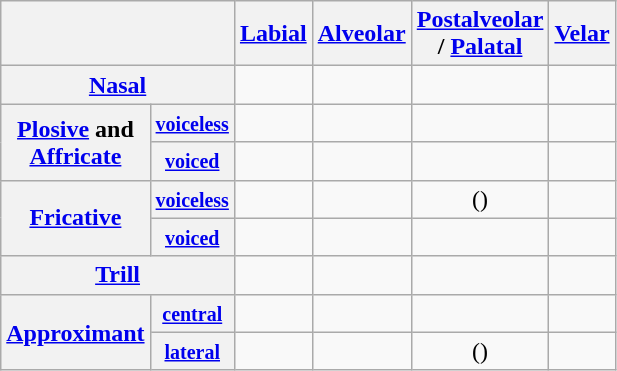<table class="wikitable" style="text-align:center;">
<tr>
<th colspan=2></th>
<th><a href='#'>Labial</a></th>
<th><a href='#'>Alveolar</a></th>
<th><a href='#'>Postalveolar</a><br>/ <a href='#'>Palatal</a></th>
<th><a href='#'>Velar</a></th>
</tr>
<tr>
<th colspan=2><a href='#'>Nasal</a></th>
<td></td>
<td></td>
<td></td>
<td></td>
</tr>
<tr>
<th rowspan=2><a href='#'>Plosive</a> and<br><a href='#'>Affricate</a></th>
<th><small><a href='#'>voiceless</a></small></th>
<td></td>
<td></td>
<td></td>
<td></td>
</tr>
<tr>
<th><small><a href='#'>voiced</a></small></th>
<td></td>
<td></td>
<td></td>
<td></td>
</tr>
<tr>
<th rowspan=2><a href='#'>Fricative</a></th>
<th><small><a href='#'>voiceless</a></small></th>
<td></td>
<td></td>
<td>()</td>
<td></td>
</tr>
<tr>
<th><small><a href='#'>voiced</a></small></th>
<td></td>
<td></td>
<td></td>
<td></td>
</tr>
<tr>
<th colspan=2><a href='#'>Trill</a></th>
<td></td>
<td></td>
<td></td>
<td></td>
</tr>
<tr>
<th rowspan=2><a href='#'>Approximant</a></th>
<th><small><a href='#'>central</a></small></th>
<td></td>
<td></td>
<td></td>
<td></td>
</tr>
<tr>
<th><small><a href='#'>lateral</a></small></th>
<td></td>
<td></td>
<td>()</td>
<td></td>
</tr>
</table>
